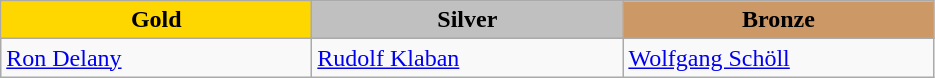<table class="wikitable" style="text-align:left">
<tr align="center">
<td width=200 bgcolor=gold><strong>Gold</strong></td>
<td width=200 bgcolor=silver><strong>Silver</strong></td>
<td width=200 bgcolor=CC9966><strong>Bronze</strong></td>
</tr>
<tr>
<td><a href='#'>Ron Delany</a><br><em></em></td>
<td><a href='#'>Rudolf Klaban</a><br><em></em></td>
<td><a href='#'>Wolfgang Schöll</a><br><em></em></td>
</tr>
</table>
